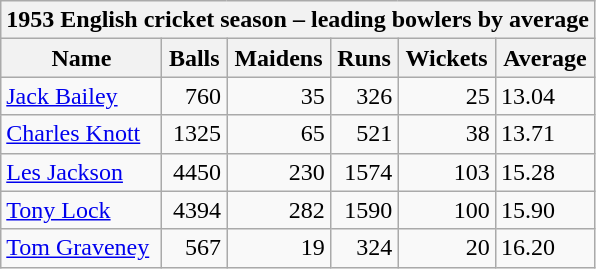<table class="wikitable">
<tr>
<th bgcolor="#efefef" colspan="7">1953 English cricket season – leading bowlers by average</th>
</tr>
<tr bgcolor="#efefef">
<th>Name</th>
<th>Balls</th>
<th>Maidens</th>
<th>Runs</th>
<th>Wickets</th>
<th>Average</th>
</tr>
<tr>
<td><a href='#'>Jack Bailey</a></td>
<td align="right">760</td>
<td align="right">35</td>
<td align="right">326</td>
<td align="right">25</td>
<td>13.04</td>
</tr>
<tr>
<td><a href='#'>Charles Knott</a></td>
<td align="right">1325</td>
<td align="right">65</td>
<td align="right">521</td>
<td align="right">38</td>
<td>13.71</td>
</tr>
<tr>
<td><a href='#'>Les Jackson</a></td>
<td align="right">4450</td>
<td align="right">230</td>
<td align="right">1574</td>
<td align="right">103</td>
<td>15.28</td>
</tr>
<tr>
<td><a href='#'>Tony Lock</a></td>
<td align="right">4394</td>
<td align="right">282</td>
<td align="right">1590</td>
<td align="right">100</td>
<td>15.90</td>
</tr>
<tr>
<td><a href='#'>Tom Graveney</a></td>
<td align="right">567</td>
<td align="right">19</td>
<td align="right">324</td>
<td align="right">20</td>
<td>16.20</td>
</tr>
</table>
